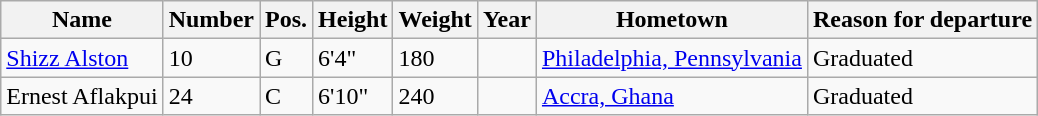<table class="wikitable sortable" border="1">
<tr>
<th>Name</th>
<th>Number</th>
<th>Pos.</th>
<th>Height</th>
<th>Weight</th>
<th>Year</th>
<th>Hometown</th>
<th class="unsortable">Reason for departure</th>
</tr>
<tr>
<td><a href='#'>Shizz Alston</a></td>
<td>10</td>
<td>G</td>
<td>6'4"</td>
<td>180</td>
<td></td>
<td><a href='#'>Philadelphia, Pennsylvania</a></td>
<td>Graduated</td>
</tr>
<tr>
<td>Ernest Aflakpui</td>
<td>24</td>
<td>C</td>
<td>6'10"</td>
<td>240</td>
<td></td>
<td><a href='#'>Accra, Ghana</a></td>
<td>Graduated</td>
</tr>
</table>
